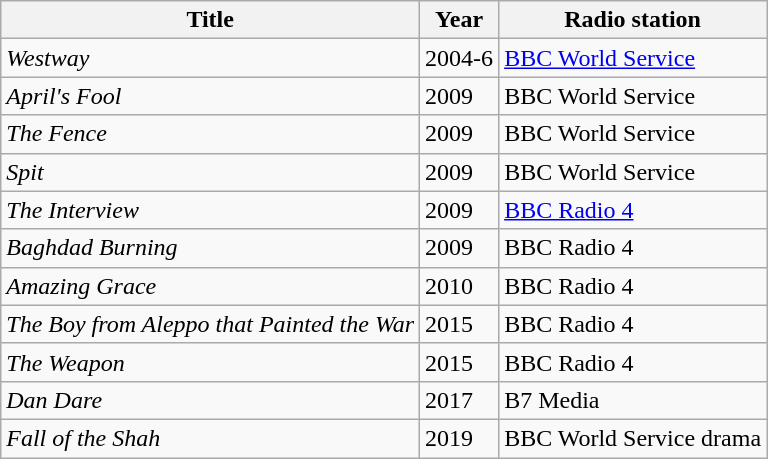<table class="wikitable sortable">
<tr>
<th>Title</th>
<th>Year</th>
<th>Radio station</th>
</tr>
<tr>
<td><em>Westway</em></td>
<td>2004-6</td>
<td><a href='#'>BBC World Service</a></td>
</tr>
<tr>
<td><em>April's Fool</em></td>
<td>2009</td>
<td>BBC World Service</td>
</tr>
<tr>
<td><em>The Fence</em></td>
<td>2009</td>
<td>BBC World Service</td>
</tr>
<tr>
<td><em>Spit</em></td>
<td>2009</td>
<td>BBC World Service</td>
</tr>
<tr>
<td><em>The Interview</em></td>
<td>2009</td>
<td><a href='#'>BBC Radio 4</a></td>
</tr>
<tr>
<td><em>Baghdad Burning</em></td>
<td>2009</td>
<td>BBC Radio 4</td>
</tr>
<tr>
<td><em>Amazing Grace</em></td>
<td>2010</td>
<td>BBC Radio 4</td>
</tr>
<tr>
<td><em>The Boy from Aleppo that Painted the War</em></td>
<td>2015</td>
<td>BBC Radio 4</td>
</tr>
<tr>
<td><em>The Weapon</em></td>
<td>2015</td>
<td>BBC Radio 4</td>
</tr>
<tr>
<td><em>Dan Dare</em></td>
<td>2017</td>
<td>B7 Media</td>
</tr>
<tr>
<td><em>Fall of the Shah</em></td>
<td>2019</td>
<td>BBC World Service drama</td>
</tr>
</table>
